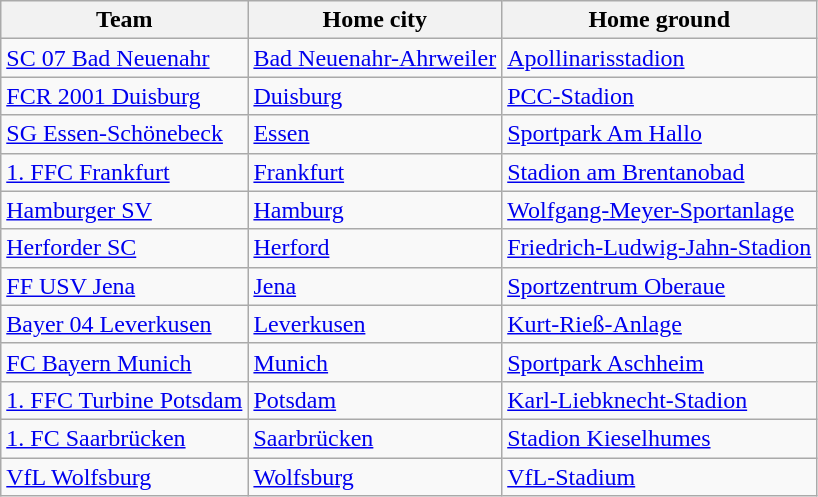<table class="wikitable sortable">
<tr>
<th>Team</th>
<th>Home city</th>
<th>Home ground</th>
</tr>
<tr>
<td><a href='#'>SC 07 Bad Neuenahr</a></td>
<td><a href='#'>Bad Neuenahr-Ahrweiler</a></td>
<td><a href='#'>Apollinarisstadion</a></td>
</tr>
<tr>
<td><a href='#'>FCR 2001 Duisburg</a></td>
<td><a href='#'>Duisburg</a></td>
<td><a href='#'>PCC-Stadion</a></td>
</tr>
<tr>
<td><a href='#'>SG Essen-Schönebeck</a></td>
<td><a href='#'>Essen</a></td>
<td><a href='#'>Sportpark Am Hallo</a></td>
</tr>
<tr>
<td><a href='#'>1. FFC Frankfurt</a></td>
<td><a href='#'>Frankfurt</a></td>
<td><a href='#'>Stadion am Brentanobad</a></td>
</tr>
<tr>
<td><a href='#'>Hamburger SV</a></td>
<td><a href='#'>Hamburg</a></td>
<td><a href='#'>Wolfgang-Meyer-Sportanlage</a></td>
</tr>
<tr>
<td><a href='#'>Herforder SC</a></td>
<td><a href='#'>Herford</a></td>
<td><a href='#'>Friedrich-Ludwig-Jahn-Stadion</a></td>
</tr>
<tr>
<td><a href='#'>FF USV Jena</a></td>
<td><a href='#'>Jena</a></td>
<td><a href='#'>Sportzentrum Oberaue</a></td>
</tr>
<tr>
<td><a href='#'>Bayer 04 Leverkusen</a></td>
<td><a href='#'>Leverkusen</a></td>
<td><a href='#'>Kurt-Rieß-Anlage</a></td>
</tr>
<tr>
<td><a href='#'>FC Bayern Munich</a></td>
<td><a href='#'>Munich</a></td>
<td><a href='#'>Sportpark Aschheim</a></td>
</tr>
<tr>
<td><a href='#'>1. FFC Turbine Potsdam</a></td>
<td><a href='#'>Potsdam</a></td>
<td><a href='#'>Karl-Liebknecht-Stadion</a></td>
</tr>
<tr>
<td><a href='#'>1. FC Saarbrücken</a></td>
<td><a href='#'>Saarbrücken</a></td>
<td><a href='#'>Stadion Kieselhumes</a></td>
</tr>
<tr>
<td><a href='#'>VfL Wolfsburg</a></td>
<td><a href='#'>Wolfsburg</a></td>
<td><a href='#'>VfL-Stadium</a></td>
</tr>
</table>
